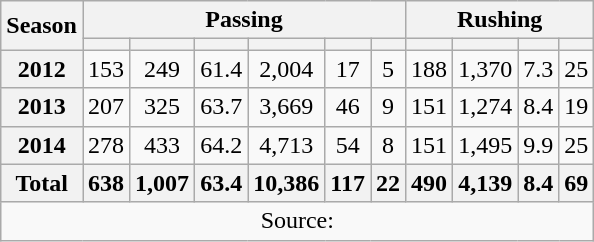<table class="wikitable" style="text-align:center;">
<tr>
<th rowspan="2">Season</th>
<th colspan="6">Passing</th>
<th colspan="4">Rushing</th>
</tr>
<tr>
<th></th>
<th></th>
<th></th>
<th></th>
<th></th>
<th></th>
<th></th>
<th></th>
<th></th>
<th></th>
</tr>
<tr>
<th>2012</th>
<td>153</td>
<td>249</td>
<td>61.4</td>
<td>2,004</td>
<td>17</td>
<td>5</td>
<td>188</td>
<td>1,370</td>
<td>7.3</td>
<td>25</td>
</tr>
<tr>
<th>2013</th>
<td>207</td>
<td>325</td>
<td>63.7</td>
<td>3,669</td>
<td>46</td>
<td>9</td>
<td>151</td>
<td>1,274</td>
<td>8.4</td>
<td>19</td>
</tr>
<tr>
<th>2014</th>
<td>278</td>
<td>433</td>
<td>64.2</td>
<td>4,713</td>
<td>54</td>
<td>8</td>
<td>151</td>
<td>1,495</td>
<td>9.9</td>
<td>25</td>
</tr>
<tr>
<th>Total</th>
<th>638</th>
<th>1,007</th>
<th>63.4</th>
<th>10,386</th>
<th>117</th>
<th>22</th>
<th>490</th>
<th>4,139</th>
<th>8.4</th>
<th>69</th>
</tr>
<tr>
<td colspan="11">Source:</td>
</tr>
</table>
